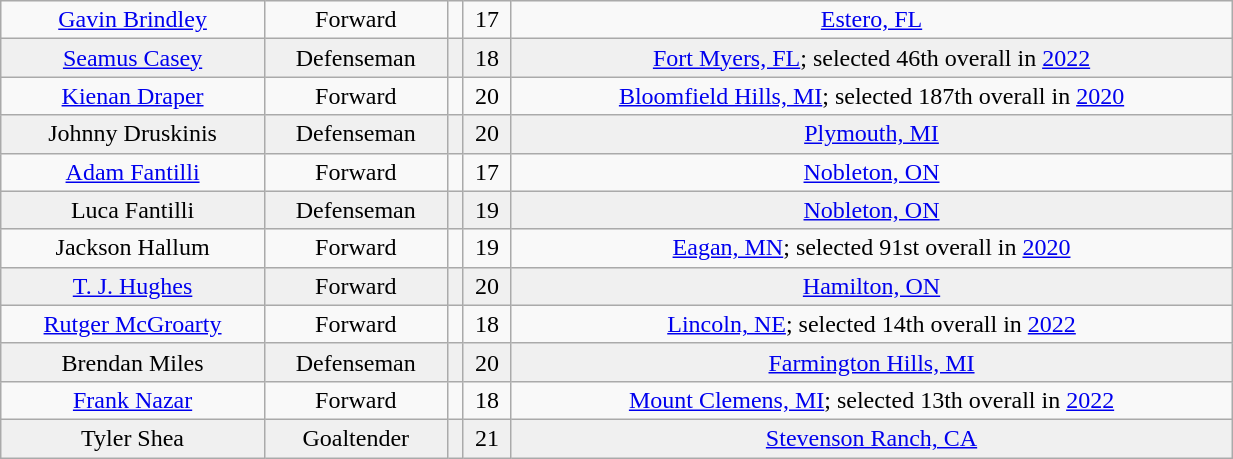<table class="wikitable" width="65%">
<tr align="center" bgcolor=>
<td><a href='#'>Gavin Brindley</a></td>
<td>Forward</td>
<td></td>
<td>17</td>
<td><a href='#'>Estero, FL</a></td>
</tr>
<tr align="center" bgcolor="f0f0f0">
<td><a href='#'>Seamus Casey</a></td>
<td>Defenseman</td>
<td></td>
<td>18</td>
<td><a href='#'>Fort Myers, FL</a>; selected 46th overall in <a href='#'>2022</a></td>
</tr>
<tr align="center" bgcolor=>
<td><a href='#'>Kienan Draper</a></td>
<td>Forward</td>
<td></td>
<td>20</td>
<td><a href='#'>Bloomfield Hills, MI</a>; selected 187th overall in <a href='#'>2020</a></td>
</tr>
<tr align="center" bgcolor="f0f0f0">
<td>Johnny Druskinis</td>
<td>Defenseman</td>
<td></td>
<td>20</td>
<td><a href='#'>Plymouth, MI</a></td>
</tr>
<tr align="center" bgcolor=>
<td><a href='#'>Adam Fantilli</a></td>
<td>Forward</td>
<td></td>
<td>17</td>
<td><a href='#'>Nobleton, ON</a></td>
</tr>
<tr align="center" bgcolor="f0f0f0">
<td>Luca Fantilli</td>
<td>Defenseman</td>
<td></td>
<td>19</td>
<td><a href='#'>Nobleton, ON</a></td>
</tr>
<tr align="center" bgcolor=>
<td>Jackson Hallum</td>
<td>Forward</td>
<td></td>
<td>19</td>
<td><a href='#'>Eagan, MN</a>; selected 91st overall in <a href='#'>2020</a></td>
</tr>
<tr align="center" bgcolor="f0f0f0">
<td><a href='#'>T. J. Hughes</a></td>
<td>Forward</td>
<td></td>
<td>20</td>
<td><a href='#'>Hamilton, ON</a></td>
</tr>
<tr align="center" bgcolor="">
<td><a href='#'>Rutger McGroarty</a></td>
<td>Forward</td>
<td></td>
<td>18</td>
<td><a href='#'>Lincoln, NE</a>; selected 14th overall in <a href='#'>2022</a></td>
</tr>
<tr align="center" bgcolor="f0f0f0">
<td>Brendan Miles</td>
<td>Defenseman</td>
<td></td>
<td>20</td>
<td><a href='#'>Farmington Hills, MI</a></td>
</tr>
<tr align="center" bgcolor=>
<td><a href='#'>Frank Nazar</a></td>
<td>Forward</td>
<td></td>
<td>18</td>
<td><a href='#'>Mount Clemens, MI</a>; selected 13th overall in <a href='#'>2022</a></td>
</tr>
<tr align="center" bgcolor="f0f0f0">
<td>Tyler Shea</td>
<td>Goaltender</td>
<td></td>
<td>21</td>
<td><a href='#'>Stevenson Ranch, CA</a></td>
</tr>
</table>
